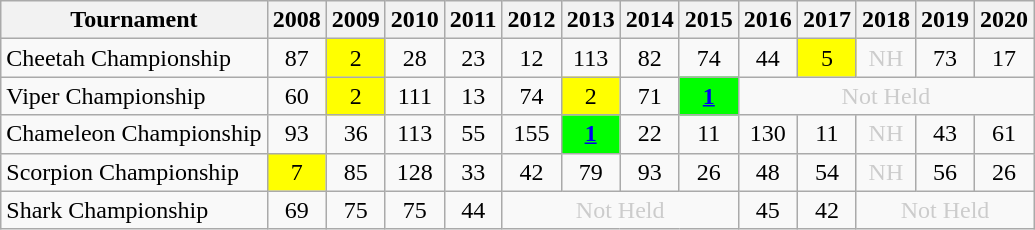<table class="wikitable" style="text-align:center;">
<tr>
<th>Tournament</th>
<th>2008</th>
<th>2009</th>
<th>2010</th>
<th>2011</th>
<th>2012</th>
<th>2013</th>
<th>2014</th>
<th>2015</th>
<th>2016</th>
<th>2017</th>
<th>2018</th>
<th>2019</th>
<th>2020</th>
</tr>
<tr>
<td align="left">Cheetah Championship</td>
<td>87</td>
<td style="background:yellow;">2</td>
<td>28</td>
<td>23</td>
<td>12</td>
<td>113</td>
<td>82</td>
<td>74</td>
<td>44</td>
<td style="background:yellow;">5</td>
<td style=color:#ccc>NH</td>
<td>73</td>
<td>17</td>
</tr>
<tr>
<td align="left">Viper Championship</td>
<td>60</td>
<td style="background:yellow;">2</td>
<td>111</td>
<td>13</td>
<td>74</td>
<td style="background:yellow;">2</td>
<td>71</td>
<td style="background:lime;"><a href='#'><strong>1</strong></a></td>
<td colspan=5 style=color:#ccc>Not Held</td>
</tr>
<tr>
<td align="left">Chameleon Championship</td>
<td>93</td>
<td>36</td>
<td>113</td>
<td>55</td>
<td>155</td>
<td style="background:lime;"><a href='#'><strong>1</strong></a></td>
<td>22</td>
<td>11</td>
<td>130</td>
<td>11</td>
<td style=color:#ccc>NH</td>
<td>43</td>
<td>61</td>
</tr>
<tr>
<td align="left">Scorpion Championship</td>
<td style="background:yellow;">7</td>
<td>85</td>
<td>128</td>
<td>33</td>
<td>42</td>
<td>79</td>
<td>93</td>
<td>26</td>
<td>48</td>
<td>54</td>
<td style=color:#ccc>NH</td>
<td>56</td>
<td>26</td>
</tr>
<tr>
<td align="left">Shark Championship</td>
<td>69</td>
<td>75</td>
<td>75</td>
<td>44</td>
<td colspan=4 style=color:#ccc>Not Held</td>
<td>45</td>
<td>42</td>
<td colspan=3 style=color:#ccc>Not Held</td>
</tr>
</table>
